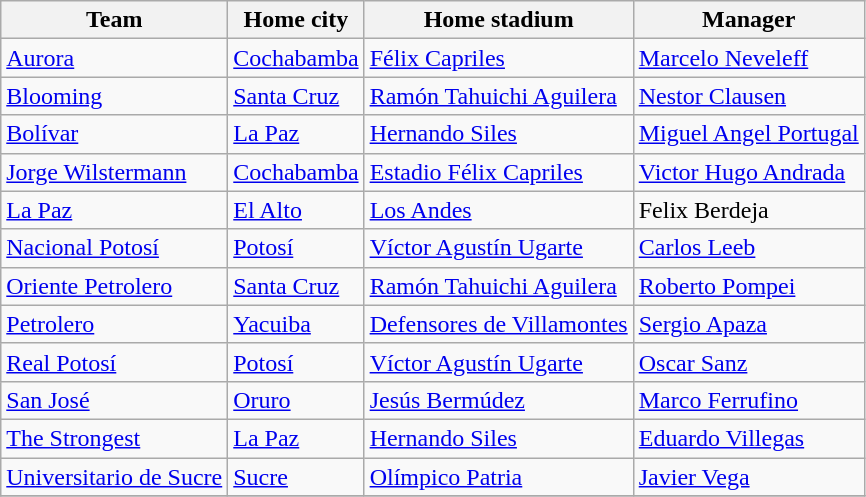<table class="wikitable sortable">
<tr>
<th>Team</th>
<th>Home city</th>
<th>Home stadium</th>
<th>Manager</th>
</tr>
<tr>
<td><a href='#'>Aurora</a></td>
<td><a href='#'>Cochabamba</a></td>
<td><a href='#'>Félix Capriles</a></td>
<td><a href='#'>Marcelo Neveleff</a></td>
</tr>
<tr>
<td><a href='#'>Blooming</a></td>
<td><a href='#'>Santa Cruz</a></td>
<td><a href='#'>Ramón Tahuichi Aguilera</a></td>
<td><a href='#'>Nestor Clausen</a></td>
</tr>
<tr>
<td><a href='#'>Bolívar</a></td>
<td><a href='#'>La Paz</a></td>
<td><a href='#'>Hernando Siles</a></td>
<td><a href='#'>Miguel Angel Portugal</a></td>
</tr>
<tr>
<td><a href='#'>Jorge Wilstermann</a></td>
<td><a href='#'>Cochabamba</a></td>
<td><a href='#'>Estadio Félix Capriles</a></td>
<td><a href='#'>Victor Hugo Andrada</a></td>
</tr>
<tr>
<td><a href='#'>La Paz</a></td>
<td><a href='#'>El Alto</a></td>
<td><a href='#'>Los Andes</a></td>
<td>Felix Berdeja</td>
</tr>
<tr>
<td><a href='#'>Nacional Potosí</a></td>
<td><a href='#'>Potosí</a></td>
<td><a href='#'>Víctor Agustín Ugarte</a></td>
<td><a href='#'>Carlos Leeb</a></td>
</tr>
<tr>
<td><a href='#'>Oriente Petrolero</a></td>
<td><a href='#'>Santa Cruz</a></td>
<td><a href='#'>Ramón Tahuichi Aguilera</a></td>
<td><a href='#'>Roberto Pompei</a></td>
</tr>
<tr>
<td><a href='#'>Petrolero</a></td>
<td><a href='#'>Yacuiba</a></td>
<td><a href='#'>Defensores de Villamontes</a></td>
<td><a href='#'>Sergio Apaza</a></td>
</tr>
<tr>
<td><a href='#'>Real Potosí</a></td>
<td><a href='#'>Potosí</a></td>
<td><a href='#'>Víctor Agustín Ugarte</a></td>
<td><a href='#'>Oscar Sanz</a></td>
</tr>
<tr>
<td><a href='#'>San José</a></td>
<td><a href='#'>Oruro</a></td>
<td><a href='#'>Jesús Bermúdez</a></td>
<td><a href='#'>Marco Ferrufino</a></td>
</tr>
<tr>
<td><a href='#'>The Strongest</a></td>
<td><a href='#'>La Paz</a></td>
<td><a href='#'>Hernando Siles</a></td>
<td><a href='#'>Eduardo Villegas</a></td>
</tr>
<tr>
<td><a href='#'>Universitario de Sucre</a></td>
<td><a href='#'>Sucre</a></td>
<td><a href='#'>Olímpico Patria</a></td>
<td><a href='#'>Javier Vega</a></td>
</tr>
<tr>
</tr>
</table>
